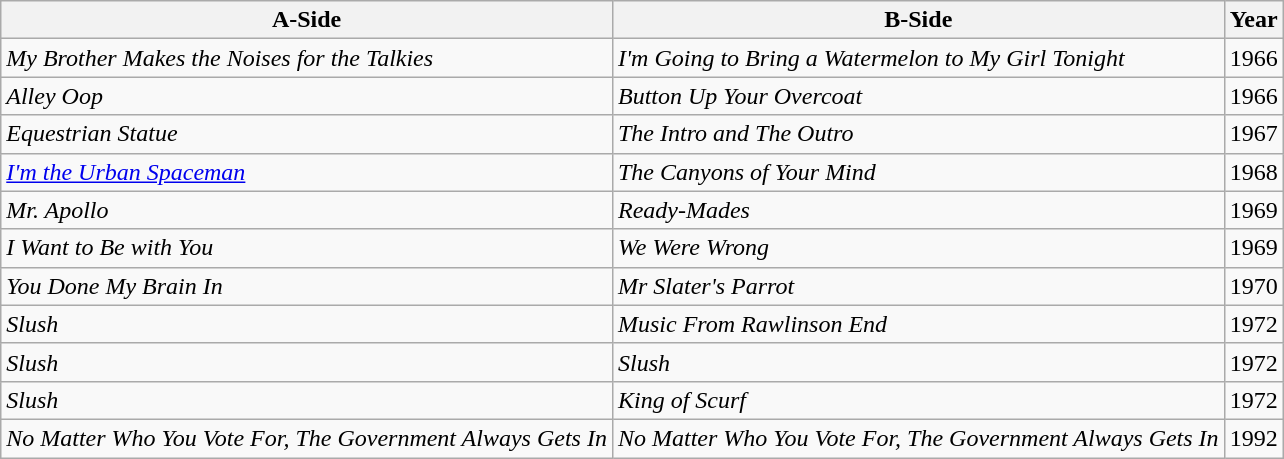<table class="wikitable">
<tr>
<th>A-Side</th>
<th>B-Side</th>
<th>Year</th>
</tr>
<tr>
<td><em>My Brother Makes the Noises for the Talkies</em></td>
<td><em>I'm Going to Bring a Watermelon to My Girl Tonight</em></td>
<td>1966</td>
</tr>
<tr>
<td><em>Alley Oop</em></td>
<td><em>Button Up Your Overcoat</em></td>
<td>1966</td>
</tr>
<tr>
<td><em>Equestrian Statue</em></td>
<td><em>The Intro and The Outro</em></td>
<td>1967</td>
</tr>
<tr>
<td><em><a href='#'>I'm the Urban Spaceman</a></em></td>
<td><em>The Canyons of Your Mind</em></td>
<td>1968</td>
</tr>
<tr>
<td><em>Mr. Apollo</em></td>
<td><em>Ready-Mades</em></td>
<td>1969</td>
</tr>
<tr>
<td><em>I Want to Be with You</em></td>
<td><em>We Were Wrong</em></td>
<td>1969</td>
</tr>
<tr>
<td><em>You Done My Brain In</em></td>
<td><em>Mr Slater's Parrot</em></td>
<td>1970</td>
</tr>
<tr>
<td><em>Slush</em></td>
<td><em>Music From Rawlinson End</em></td>
<td>1972</td>
</tr>
<tr>
<td><em>Slush</em></td>
<td><em>Slush</em></td>
<td>1972</td>
</tr>
<tr>
<td><em>Slush</em></td>
<td><em>King of Scurf</em></td>
<td>1972</td>
</tr>
<tr>
<td><em>No Matter Who You Vote For, The Government Always Gets In</em></td>
<td><em>No Matter Who You Vote For, The Government Always Gets In</em></td>
<td>1992</td>
</tr>
</table>
